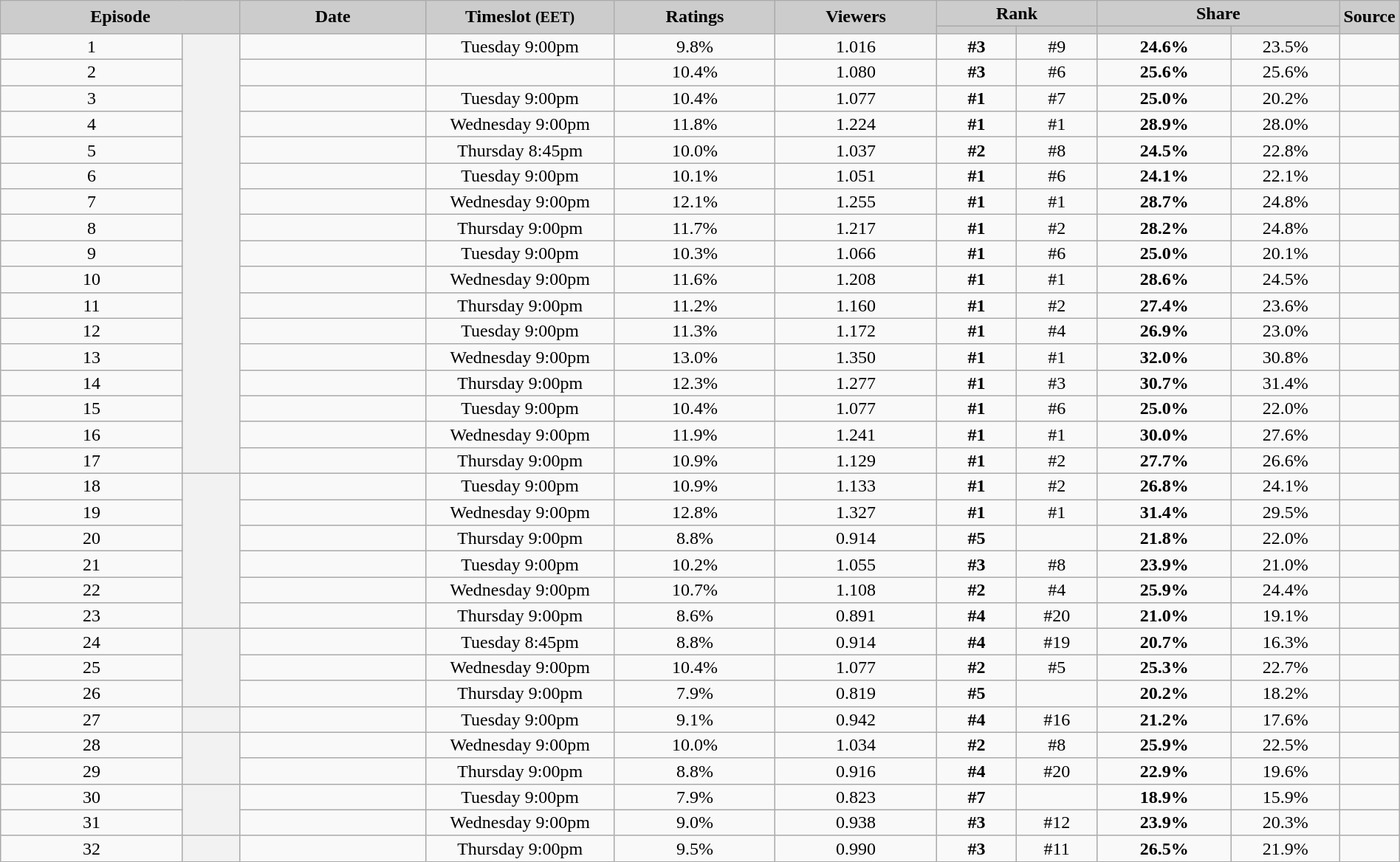<table class="wikitable" style="text-align:center; background:#f9f9f9; line-height:16px;" width="100%">
<tr>
<th colspan="2" style="background:#ccc; color:#yyy;" rowspan="2" width="18%">Episode</th>
<th style="background:#ccc; color:#yyy;" rowspan="2" width="14%">Date</th>
<th style="background:#ccc; color:#yyy;" rowspan="2" width="14%">Timeslot <small>(EET)</small></th>
<th style="background:#ccc; color:#yyy;" rowspan="2" width="12%">Ratings</th>
<th style="background:#ccc; color:#yyy;" rowspan="2" width="12%">Viewers<br><small></small></th>
<th style="background:#ccc; color:#yyy;" colspan="2" width="12%">Rank</th>
<th style="background:#ccc; color:#yyy;" colspan="2" width="20%">Share</th>
<th style="background:#ccc; color:#yyy;" rowspan="2" width="05%">Source</th>
</tr>
<tr style="font-size:85%;">
<th style="background:#ccc; color:#yyy;" width="06%"></th>
<th style="background:#ccc; color:#yyy;" width="06%"></th>
<th style="background:#ccc; color:#yyy;" width="10%"></th>
<th style="background:#ccc; color:#yyy;" width="10%"></th>
</tr>
<tr>
<td>1</td>
<th rowspan="17"></th>
<td></td>
<td>Tuesday 9:00pm</td>
<td>9.8%</td>
<td>1.016</td>
<td><strong>#3</strong></td>
<td>#9</td>
<td><strong>24.6%</strong></td>
<td>23.5%</td>
<td></td>
</tr>
<tr>
<td>2</td>
<td></td>
<td></td>
<td>10.4%</td>
<td>1.080</td>
<td><strong>#3</strong></td>
<td>#6</td>
<td><strong>25.6%</strong></td>
<td>25.6%</td>
<td></td>
</tr>
<tr>
<td>3</td>
<td></td>
<td>Tuesday 9:00pm</td>
<td>10.4%</td>
<td>1.077</td>
<td><strong>#1</strong></td>
<td>#7</td>
<td><strong>25.0%</strong></td>
<td>20.2%</td>
<td></td>
</tr>
<tr>
<td>4</td>
<td></td>
<td>Wednesday 9:00pm</td>
<td>11.8%</td>
<td>1.224</td>
<td><strong>#1</strong></td>
<td>#1</td>
<td><strong>28.9%</strong></td>
<td>28.0%</td>
<td></td>
</tr>
<tr>
<td>5</td>
<td></td>
<td>Thursday 8:45pm</td>
<td>10.0%</td>
<td>1.037</td>
<td><strong>#2</strong></td>
<td>#8</td>
<td><strong>24.5%</strong></td>
<td>22.8%</td>
<td></td>
</tr>
<tr>
<td>6</td>
<td></td>
<td>Tuesday 9:00pm</td>
<td>10.1%</td>
<td>1.051</td>
<td><strong>#1</strong></td>
<td>#6</td>
<td><strong>24.1%</strong></td>
<td>22.1%</td>
<td></td>
</tr>
<tr>
<td>7</td>
<td></td>
<td>Wednesday 9:00pm</td>
<td>12.1%</td>
<td>1.255</td>
<td><strong>#1</strong></td>
<td>#1</td>
<td><strong>28.7%</strong></td>
<td>24.8%</td>
<td></td>
</tr>
<tr>
<td>8</td>
<td></td>
<td>Thursday 9:00pm</td>
<td>11.7%</td>
<td>1.217</td>
<td><strong>#1</strong></td>
<td>#2</td>
<td><strong>28.2%</strong></td>
<td>24.8%</td>
<td></td>
</tr>
<tr>
<td>9</td>
<td></td>
<td>Tuesday 9:00pm</td>
<td>10.3%</td>
<td>1.066</td>
<td><strong>#1</strong></td>
<td>#6</td>
<td><strong>25.0%</strong></td>
<td>20.1%</td>
<td></td>
</tr>
<tr>
<td>10</td>
<td></td>
<td>Wednesday 9:00pm</td>
<td>11.6%</td>
<td>1.208</td>
<td><strong>#1</strong></td>
<td>#1</td>
<td><strong>28.6%</strong></td>
<td>24.5%</td>
<td></td>
</tr>
<tr>
<td>11</td>
<td></td>
<td>Thursday 9:00pm</td>
<td>11.2%</td>
<td>1.160</td>
<td><strong>#1</strong></td>
<td>#2</td>
<td><strong>27.4%</strong></td>
<td>23.6%</td>
<td></td>
</tr>
<tr>
<td>12</td>
<td></td>
<td>Tuesday 9:00pm</td>
<td>11.3%</td>
<td>1.172</td>
<td><strong>#1</strong></td>
<td>#4</td>
<td><strong>26.9%</strong></td>
<td>23.0%</td>
<td></td>
</tr>
<tr>
<td>13</td>
<td></td>
<td>Wednesday 9:00pm</td>
<td>13.0%</td>
<td>1.350</td>
<td><strong>#1</strong></td>
<td>#1</td>
<td><strong>32.0%</strong></td>
<td>30.8%</td>
<td></td>
</tr>
<tr>
<td>14</td>
<td></td>
<td>Thursday 9:00pm</td>
<td>12.3%</td>
<td>1.277</td>
<td><strong>#1</strong></td>
<td>#3</td>
<td><strong>30.7%</strong></td>
<td>31.4%</td>
<td></td>
</tr>
<tr>
<td>15</td>
<td></td>
<td>Tuesday 9:00pm</td>
<td>10.4%</td>
<td>1.077</td>
<td><strong>#1</strong></td>
<td>#6</td>
<td><strong>25.0%</strong></td>
<td>22.0%</td>
<td></td>
</tr>
<tr>
<td>16</td>
<td></td>
<td>Wednesday 9:00pm</td>
<td>11.9%</td>
<td>1.241</td>
<td><strong>#1</strong></td>
<td>#1</td>
<td><strong>30.0%</strong></td>
<td>27.6%</td>
<td></td>
</tr>
<tr>
<td>17</td>
<td></td>
<td>Thursday 9:00pm</td>
<td>10.9%</td>
<td>1.129</td>
<td><strong>#1</strong></td>
<td>#2</td>
<td><strong>27.7%</strong></td>
<td>26.6%</td>
<td></td>
</tr>
<tr>
<td>18</td>
<th rowspan="6"></th>
<td></td>
<td>Tuesday 9:00pm</td>
<td>10.9%</td>
<td>1.133</td>
<td><strong>#1</strong></td>
<td>#2</td>
<td><strong>26.8%</strong></td>
<td>24.1%</td>
<td></td>
</tr>
<tr>
<td>19</td>
<td></td>
<td>Wednesday 9:00pm</td>
<td>12.8%</td>
<td>1.327</td>
<td><strong>#1</strong></td>
<td>#1</td>
<td><strong>31.4%</strong></td>
<td>29.5%</td>
<td></td>
</tr>
<tr>
<td>20</td>
<td></td>
<td>Thursday 9:00pm</td>
<td>8.8%</td>
<td>0.914</td>
<td><strong>#5</strong></td>
<td></td>
<td><strong>21.8%</strong></td>
<td>22.0%</td>
<td></td>
</tr>
<tr>
<td>21</td>
<td></td>
<td>Tuesday 9:00pm</td>
<td>10.2%</td>
<td>1.055</td>
<td><strong>#3</strong></td>
<td>#8</td>
<td><strong>23.9%</strong></td>
<td>21.0%</td>
<td></td>
</tr>
<tr>
<td>22</td>
<td></td>
<td>Wednesday 9:00pm</td>
<td>10.7%</td>
<td>1.108</td>
<td><strong>#2</strong></td>
<td>#4</td>
<td><strong>25.9%</strong></td>
<td>24.4%</td>
<td></td>
</tr>
<tr>
<td>23</td>
<td></td>
<td>Thursday 9:00pm</td>
<td>8.6%</td>
<td>0.891</td>
<td><strong>#4</strong></td>
<td>#20</td>
<td><strong>21.0%</strong></td>
<td>19.1%</td>
<td></td>
</tr>
<tr>
<td>24</td>
<th rowspan="3"></th>
<td></td>
<td>Tuesday 8:45pm</td>
<td>8.8%</td>
<td>0.914</td>
<td><strong>#4</strong></td>
<td>#19</td>
<td><strong>20.7%</strong></td>
<td>16.3%</td>
<td></td>
</tr>
<tr>
<td>25</td>
<td></td>
<td>Wednesday 9:00pm</td>
<td>10.4%</td>
<td>1.077</td>
<td><strong>#2</strong></td>
<td>#5</td>
<td><strong>25.3%</strong></td>
<td>22.7%</td>
<td></td>
</tr>
<tr>
<td>26</td>
<td></td>
<td>Thursday 9:00pm</td>
<td>7.9%</td>
<td>0.819</td>
<td><strong>#5</strong></td>
<td></td>
<td><strong>20.2%</strong></td>
<td>18.2%</td>
<td></td>
</tr>
<tr>
<td>27</td>
<th></th>
<td></td>
<td>Tuesday 9:00pm</td>
<td>9.1%</td>
<td>0.942</td>
<td><strong>#4</strong></td>
<td>#16</td>
<td><strong>21.2%</strong></td>
<td>17.6%</td>
<td></td>
</tr>
<tr>
<td>28</td>
<th rowspan="2"></th>
<td></td>
<td>Wednesday 9:00pm</td>
<td>10.0%</td>
<td>1.034</td>
<td><strong>#2</strong></td>
<td>#8</td>
<td><strong>25.9%</strong></td>
<td>22.5%</td>
<td></td>
</tr>
<tr>
<td>29</td>
<td></td>
<td>Thursday 9:00pm</td>
<td>8.8%</td>
<td>0.916</td>
<td><strong>#4</strong></td>
<td>#20</td>
<td><strong>22.9%</strong></td>
<td>19.6%</td>
<td></td>
</tr>
<tr>
<td>30</td>
<th rowspan="2"></th>
<td></td>
<td>Tuesday 9:00pm</td>
<td>7.9%</td>
<td>0.823</td>
<td><strong>#7</strong></td>
<td></td>
<td><strong>18.9%</strong></td>
<td>15.9%</td>
<td></td>
</tr>
<tr>
<td>31</td>
<td></td>
<td>Wednesday 9:00pm</td>
<td>9.0%</td>
<td>0.938</td>
<td><strong>#3</strong></td>
<td>#12</td>
<td><strong>23.9%</strong></td>
<td>20.3%</td>
<td></td>
</tr>
<tr>
<td>32</td>
<th rowspan="2"></th>
<td></td>
<td>Thursday 9:00pm</td>
<td>9.5%</td>
<td>0.990</td>
<td><strong>#3</strong></td>
<td>#11</td>
<td><strong>26.5%</strong></td>
<td>21.9%</td>
<td></td>
</tr>
</table>
